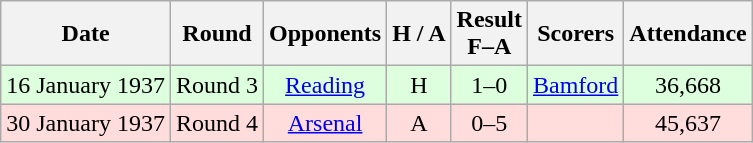<table class="wikitable" style="text-align:center">
<tr>
<th>Date</th>
<th>Round</th>
<th>Opponents</th>
<th>H / A</th>
<th>Result<br>F–A</th>
<th>Scorers</th>
<th>Attendance</th>
</tr>
<tr bgcolor="#ddffdd">
<td>16 January 1937</td>
<td>Round 3</td>
<td><a href='#'>Reading</a></td>
<td>H</td>
<td>1–0</td>
<td><a href='#'>Bamford</a></td>
<td>36,668</td>
</tr>
<tr bgcolor="#ffdddd">
<td>30 January 1937</td>
<td>Round 4</td>
<td><a href='#'>Arsenal</a></td>
<td>A</td>
<td>0–5</td>
<td></td>
<td>45,637</td>
</tr>
</table>
